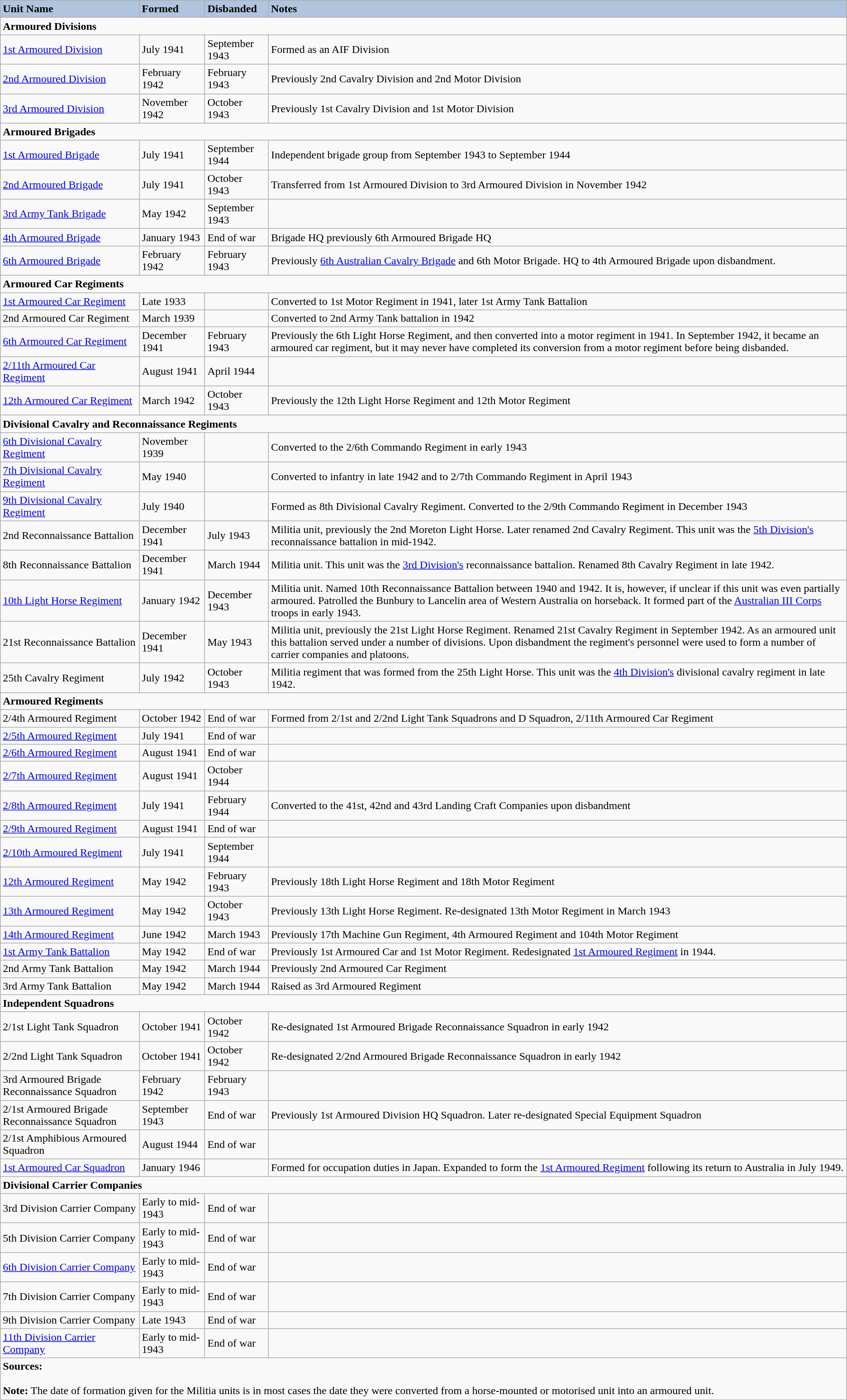<table class="wikitable" style="text-align: left">
<tr style="background:#ccc; text-align:left;">
<td style="background:#B0C4DE"><strong>Unit Name</strong></td>
<td style="background:#B0C4DE"><strong>Formed</strong></td>
<td style="background:#B0C4DE"><strong>Disbanded</strong></td>
<td style="background:#B0C4DE"><strong>Notes</strong></td>
</tr>
<tr>
<td colspan="4" style="text-align: left;"><strong>Armoured Divisions</strong></td>
</tr>
<tr>
<td><a href='#'>1st Armoured Division</a></td>
<td>July 1941</td>
<td>September 1943</td>
<td>Formed as an AIF Division</td>
</tr>
<tr>
<td><a href='#'>2nd Armoured Division</a></td>
<td>February 1942</td>
<td>February 1943</td>
<td>Previously 2nd Cavalry Division and 2nd Motor Division</td>
</tr>
<tr>
<td><a href='#'>3rd Armoured Division</a></td>
<td>November 1942</td>
<td>October 1943</td>
<td>Previously 1st Cavalry Division and 1st Motor Division</td>
</tr>
<tr>
<td colspan="4" style="text-align: left;"><strong>Armoured Brigades</strong></td>
</tr>
<tr>
<td><a href='#'>1st Armoured Brigade</a></td>
<td>July 1941</td>
<td>September 1944</td>
<td>Independent brigade group from September 1943 to September 1944</td>
</tr>
<tr>
<td><a href='#'>2nd Armoured Brigade</a></td>
<td>July 1941</td>
<td>October 1943</td>
<td>Transferred from 1st Armoured Division to 3rd Armoured Division in November 1942</td>
</tr>
<tr>
<td><a href='#'>3rd Army Tank Brigade</a></td>
<td>May 1942</td>
<td>September 1943</td>
<td></td>
</tr>
<tr>
<td><a href='#'>4th Armoured Brigade</a></td>
<td>January 1943</td>
<td>End of war</td>
<td>Brigade HQ previously 6th Armoured Brigade HQ</td>
</tr>
<tr>
<td><a href='#'>6th Armoured Brigade</a></td>
<td>February 1942</td>
<td>February 1943</td>
<td>Previously <a href='#'>6th Australian Cavalry Brigade</a> and 6th Motor Brigade. HQ to 4th Armoured Brigade upon disbandment.</td>
</tr>
<tr>
<td colspan="4" style="text-align: left;"><strong>Armoured Car Regiments</strong></td>
</tr>
<tr>
<td><a href='#'>1st Armoured Car Regiment</a></td>
<td>Late 1933</td>
<td></td>
<td>Converted to 1st Motor Regiment in 1941, later 1st Army Tank Battalion</td>
</tr>
<tr>
<td>2nd Armoured Car Regiment</td>
<td>March 1939</td>
<td></td>
<td>Converted to 2nd Army Tank battalion in 1942</td>
</tr>
<tr>
<td><a href='#'>6th Armoured Car Regiment</a></td>
<td>December 1941</td>
<td>February 1943</td>
<td>Previously the 6th Light Horse Regiment, and then converted into a motor regiment in 1941. In September 1942, it became an armoured car regiment, but it may never have completed its conversion from a motor regiment before being disbanded.</td>
</tr>
<tr>
<td><a href='#'>2/11th Armoured Car Regiment</a></td>
<td>August 1941</td>
<td>April 1944</td>
<td></td>
</tr>
<tr>
<td><a href='#'>12th Armoured Car Regiment</a></td>
<td>March 1942</td>
<td>October 1943</td>
<td>Previously the 12th Light Horse Regiment and 12th Motor Regiment</td>
</tr>
<tr>
<td colspan="4" style="text-align: left;"><strong>Divisional Cavalry and Reconnaissance Regiments</strong></td>
</tr>
<tr>
<td><a href='#'>6th Divisional Cavalry Regiment</a></td>
<td>November 1939</td>
<td></td>
<td>Converted to the 2/6th Commando Regiment in early 1943</td>
</tr>
<tr>
<td><a href='#'>7th Divisional Cavalry Regiment</a></td>
<td>May 1940</td>
<td></td>
<td>Converted to infantry in late 1942 and to 2/7th Commando Regiment in April 1943</td>
</tr>
<tr>
<td><a href='#'>9th Divisional Cavalry Regiment</a></td>
<td>July 1940</td>
<td></td>
<td>Formed as 8th Divisional Cavalry Regiment. Converted to the 2/9th Commando Regiment in December 1943</td>
</tr>
<tr>
<td>2nd Reconnaissance Battalion</td>
<td>December 1941</td>
<td>July 1943</td>
<td>Militia unit, previously the 2nd Moreton Light Horse. Later renamed 2nd Cavalry Regiment. This unit was the <a href='#'>5th Division's</a> reconnaissance battalion in mid-1942.</td>
</tr>
<tr>
<td>8th Reconnaissance Battalion</td>
<td>December 1941</td>
<td>March 1944</td>
<td>Militia unit. This unit was the <a href='#'>3rd Division's</a> reconnaissance battalion. Renamed 8th Cavalry Regiment in late 1942.</td>
</tr>
<tr>
<td><a href='#'>10th Light Horse Regiment</a></td>
<td>January 1942</td>
<td>December 1943</td>
<td>Militia unit. Named 10th Reconnaissance Battalion between 1940 and 1942. It is, however, if unclear if this unit was even partially armoured. Patrolled the Bunbury to Lancelin area of Western Australia on horseback. It formed part of the <a href='#'>Australian III Corps</a> troops in early 1943.</td>
</tr>
<tr>
<td>21st Reconnaissance Battalion</td>
<td>December 1941</td>
<td>May 1943</td>
<td>Militia unit, previously the 21st Light Horse Regiment. Renamed 21st Cavalry Regiment in September 1942. As an armoured unit this battalion served under a number of divisions. Upon disbandment the regiment's personnel were used to form a number of carrier companies and platoons.</td>
</tr>
<tr>
<td>25th Cavalry Regiment</td>
<td>July 1942</td>
<td>October 1943</td>
<td>Militia regiment that was formed from the 25th Light Horse. This unit was the <a href='#'>4th Division's</a> divisional cavalry regiment in late 1942.</td>
</tr>
<tr>
<td colspan="4" style="text-align: left;"><strong>Armoured Regiments</strong></td>
</tr>
<tr>
<td>2/4th Armoured Regiment</td>
<td>October 1942</td>
<td>End of war</td>
<td>Formed from 2/1st and 2/2nd Light Tank Squadrons and D Squadron, 2/11th Armoured Car Regiment</td>
</tr>
<tr>
<td><a href='#'>2/5th Armoured Regiment</a></td>
<td>July 1941</td>
<td>End of war</td>
<td></td>
</tr>
<tr>
<td><a href='#'>2/6th Armoured Regiment</a></td>
<td>August 1941</td>
<td>End of war</td>
<td></td>
</tr>
<tr>
<td><a href='#'>2/7th Armoured Regiment</a></td>
<td>August 1941</td>
<td>October 1944</td>
<td></td>
</tr>
<tr>
<td><a href='#'>2/8th Armoured Regiment</a></td>
<td>July 1941</td>
<td>February 1944</td>
<td>Converted to the 41st, 42nd and 43rd Landing Craft Companies upon disbandment</td>
</tr>
<tr>
<td><a href='#'>2/9th Armoured Regiment</a></td>
<td>August 1941</td>
<td>End of war</td>
<td></td>
</tr>
<tr>
<td><a href='#'>2/10th Armoured Regiment</a></td>
<td>July 1941</td>
<td>September 1944</td>
<td></td>
</tr>
<tr>
<td><a href='#'>12th Armoured Regiment</a></td>
<td>May 1942</td>
<td>February 1943</td>
<td>Previously 18th Light Horse Regiment and 18th Motor Regiment</td>
</tr>
<tr>
<td><a href='#'>13th Armoured Regiment</a></td>
<td>May 1942</td>
<td>October 1943</td>
<td>Previously 13th Light Horse Regiment. Re-designated 13th Motor Regiment in March 1943</td>
</tr>
<tr>
<td><a href='#'>14th Armoured Regiment</a></td>
<td>June 1942</td>
<td>March 1943</td>
<td>Previously 17th Machine Gun Regiment, 4th Armoured Regiment and 104th Motor Regiment</td>
</tr>
<tr>
<td><a href='#'>1st Army Tank Battalion</a></td>
<td>May 1942</td>
<td>End of war</td>
<td>Previously 1st Armoured Car and 1st Motor Regiment. Redesignated <a href='#'>1st Armoured Regiment</a> in 1944.</td>
</tr>
<tr>
<td>2nd Army Tank Battalion</td>
<td>May 1942</td>
<td>March 1944</td>
<td>Previously 2nd Armoured Car Regiment</td>
</tr>
<tr>
<td>3rd Army Tank Battalion</td>
<td>May 1942</td>
<td>March 1944</td>
<td>Raised as 3rd Armoured Regiment</td>
</tr>
<tr>
<td colspan="4" style="text-align: left;"><strong>Independent Squadrons</strong></td>
</tr>
<tr>
<td>2/1st Light Tank Squadron</td>
<td>October 1941</td>
<td>October 1942</td>
<td>Re-designated 1st Armoured Brigade Reconnaissance Squadron in early 1942</td>
</tr>
<tr>
<td>2/2nd Light Tank Squadron</td>
<td>October 1941</td>
<td>October 1942</td>
<td>Re-designated 2/2nd Armoured Brigade Reconnaissance Squadron in early 1942</td>
</tr>
<tr>
<td>3rd Armoured Brigade Reconnaissance Squadron</td>
<td>February 1942</td>
<td>February 1943</td>
<td></td>
</tr>
<tr>
<td>2/1st Armoured Brigade Reconnaissance Squadron</td>
<td>September 1943</td>
<td>End of war</td>
<td>Previously 1st Armoured Division HQ Squadron. Later re-designated Special Equipment Squadron</td>
</tr>
<tr>
<td>2/1st Amphibious Armoured Squadron</td>
<td>August 1944</td>
<td>End of war</td>
<td></td>
</tr>
<tr>
<td><a href='#'>1st Armoured Car Squadron</a></td>
<td>January 1946</td>
<td></td>
<td>Formed for occupation duties in Japan. Expanded to form the <a href='#'>1st Armoured Regiment</a> following its return to Australia in July 1949.</td>
</tr>
<tr>
<td colspan="4" style="text-align: left;"><strong>Divisional Carrier Companies</strong></td>
</tr>
<tr>
<td>3rd Division Carrier Company</td>
<td>Early to mid-1943</td>
<td>End of war</td>
<td></td>
</tr>
<tr>
<td>5th Division Carrier Company</td>
<td>Early to mid-1943</td>
<td>End of war</td>
<td></td>
</tr>
<tr>
<td><a href='#'>6th Division Carrier Company</a></td>
<td>Early to mid-1943</td>
<td>End of war</td>
<td></td>
</tr>
<tr>
<td>7th Division Carrier Company</td>
<td>Early to mid-1943</td>
<td>End of war</td>
<td></td>
</tr>
<tr>
<td>9th Division Carrier Company</td>
<td>Late 1943</td>
<td>End of war</td>
<td></td>
</tr>
<tr>
<td><a href='#'>11th Division Carrier Company</a></td>
<td>Early to mid-1943</td>
<td>End of war</td>
<td></td>
</tr>
<tr>
<td colspan="4" style="text-align: left;"><strong>Sources:</strong> <br><br><strong>Note:</strong> The date of formation given for the Militia units is in most cases the date they were converted from a horse-mounted or motorised unit into an armoured unit.</td>
</tr>
</table>
